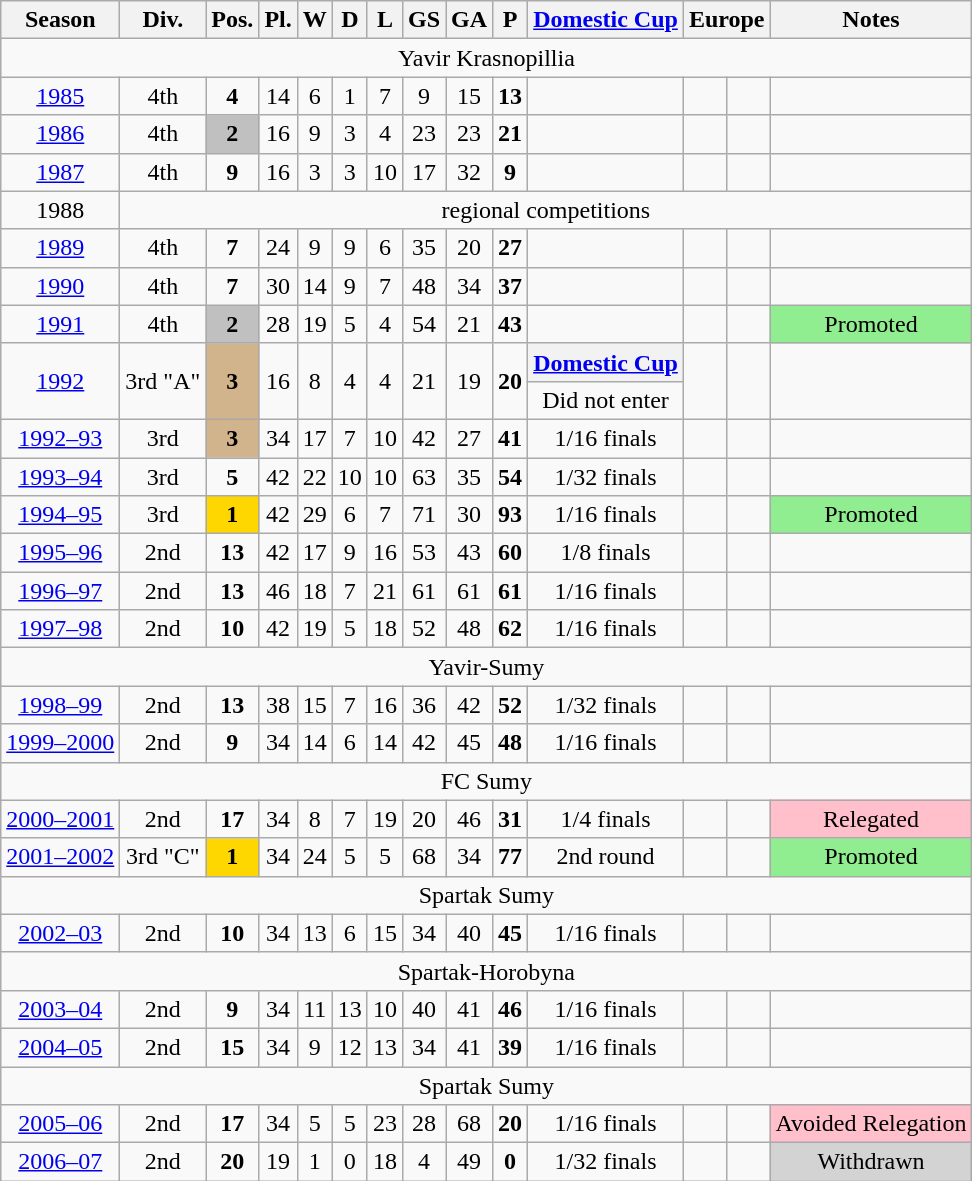<table class="wikitable">
<tr>
<th>Season</th>
<th>Div.</th>
<th>Pos.</th>
<th>Pl.</th>
<th>W</th>
<th>D</th>
<th>L</th>
<th>GS</th>
<th>GA</th>
<th>P</th>
<th><a href='#'>Domestic Cup</a></th>
<th colspan=2>Europe</th>
<th>Notes</th>
</tr>
<tr>
<td align=center colspan=14>Yavir Krasnopillia</td>
</tr>
<tr>
<td align=center><a href='#'>1985</a></td>
<td align=center>4th</td>
<td align=center><strong>4</strong></td>
<td align=center>14</td>
<td align=center>6</td>
<td align=center>1</td>
<td align=center>7</td>
<td align=center>9</td>
<td align=center>15</td>
<td align=center><strong>13</strong></td>
<td align=center></td>
<td align=center></td>
<td align=center></td>
<td align=center></td>
</tr>
<tr>
<td align=center><a href='#'>1986</a></td>
<td align=center>4th</td>
<td align=center bgcolor=silver><strong>2</strong></td>
<td align=center>16</td>
<td align=center>9</td>
<td align=center>3</td>
<td align=center>4</td>
<td align=center>23</td>
<td align=center>23</td>
<td align=center><strong>21</strong></td>
<td align=center></td>
<td align=center></td>
<td align=center></td>
<td align=center></td>
</tr>
<tr>
<td align=center><a href='#'>1987</a></td>
<td align=center>4th</td>
<td align=center><strong>9</strong></td>
<td align=center>16</td>
<td align=center>3</td>
<td align=center>3</td>
<td align=center>10</td>
<td align=center>17</td>
<td align=center>32</td>
<td align=center><strong>9</strong></td>
<td align=center></td>
<td align=center></td>
<td align=center></td>
<td align=center></td>
</tr>
<tr>
<td align=center>1988</td>
<td align=center colspan=13>regional competitions</td>
</tr>
<tr>
<td align=center><a href='#'>1989</a></td>
<td align=center>4th</td>
<td align=center><strong>7</strong></td>
<td align=center>24</td>
<td align=center>9</td>
<td align=center>9</td>
<td align=center>6</td>
<td align=center>35</td>
<td align=center>20</td>
<td align=center><strong>27</strong></td>
<td align=center></td>
<td align=center></td>
<td align=center></td>
<td align=center></td>
</tr>
<tr>
<td align=center><a href='#'>1990</a></td>
<td align=center>4th</td>
<td align=center><strong>7</strong></td>
<td align=center>30</td>
<td align=center>14</td>
<td align=center>9</td>
<td align=center>7</td>
<td align=center>48</td>
<td align=center>34</td>
<td align=center><strong>37</strong></td>
<td align=center></td>
<td align=center></td>
<td align=center></td>
<td align=center></td>
</tr>
<tr>
<td align=center><a href='#'>1991</a></td>
<td align=center>4th</td>
<td align=center bgcolor=silver><strong>2</strong></td>
<td align=center>28</td>
<td align=center>19</td>
<td align=center>5</td>
<td align=center>4</td>
<td align=center>54</td>
<td align=center>21</td>
<td align=center><strong>43</strong></td>
<td align=center></td>
<td align=center></td>
<td align=center></td>
<td align=center bgcolor=lightgreen>Promoted</td>
</tr>
<tr>
<td align=center rowspan=2><a href='#'>1992</a></td>
<td align=center rowspan=2>3rd "A"</td>
<td align=center rowspan=2 bgcolor=tan><strong>3</strong></td>
<td align=center rowspan=2>16</td>
<td align=center rowspan=2>8</td>
<td align=center rowspan=2>4</td>
<td align=center rowspan=2>4</td>
<td align=center rowspan=2>21</td>
<td align=center rowspan=2>19</td>
<td align=center rowspan=2><strong>20</strong></td>
<th><a href='#'>Domestic Cup</a></th>
<td align=center rowspan=2></td>
<td align=center rowspan=2></td>
<td align=center rowspan=2></td>
</tr>
<tr>
<td align=center>Did not enter</td>
</tr>
<tr>
<td align=center><a href='#'>1992–93</a></td>
<td align=center>3rd</td>
<td align=center bgcolor=tan><strong>3</strong></td>
<td align=center>34</td>
<td align=center>17</td>
<td align=center>7</td>
<td align=center>10</td>
<td align=center>42</td>
<td align=center>27</td>
<td align=center><strong>41</strong></td>
<td align=center>1/16 finals</td>
<td align=center></td>
<td align=center></td>
<td align=center></td>
</tr>
<tr>
<td align=center><a href='#'>1993–94</a></td>
<td align=center>3rd</td>
<td align=center><strong>5</strong></td>
<td align=center>42</td>
<td align=center>22</td>
<td align=center>10</td>
<td align=center>10</td>
<td align=center>63</td>
<td align=center>35</td>
<td align=center><strong>54</strong></td>
<td align=center>1/32 finals</td>
<td align=center></td>
<td align=center></td>
<td align=center></td>
</tr>
<tr>
<td align=center><a href='#'>1994–95</a></td>
<td align=center>3rd</td>
<td align=center bgcolor=gold><strong>1</strong></td>
<td align=center>42</td>
<td align=center>29</td>
<td align=center>6</td>
<td align=center>7</td>
<td align=center>71</td>
<td align=center>30</td>
<td align=center><strong>93</strong></td>
<td align=center>1/16 finals</td>
<td align=center></td>
<td align=center></td>
<td align=center bgcolor=lightgreen>Promoted</td>
</tr>
<tr>
<td align=center><a href='#'>1995–96</a></td>
<td align=center>2nd</td>
<td align=center><strong>13</strong></td>
<td align=center>42</td>
<td align=center>17</td>
<td align=center>9</td>
<td align=center>16</td>
<td align=center>53</td>
<td align=center>43</td>
<td align=center><strong>60</strong></td>
<td align=center>1/8 finals</td>
<td align=center></td>
<td align=center></td>
<td align=center></td>
</tr>
<tr>
<td align=center><a href='#'>1996–97</a></td>
<td align=center>2nd</td>
<td align=center><strong>13</strong></td>
<td align=center>46</td>
<td align=center>18</td>
<td align=center>7</td>
<td align=center>21</td>
<td align=center>61</td>
<td align=center>61</td>
<td align=center><strong>61</strong></td>
<td align=center>1/16 finals</td>
<td align=center></td>
<td align=center></td>
<td align=center></td>
</tr>
<tr>
<td align=center><a href='#'>1997–98</a></td>
<td align=center>2nd</td>
<td align=center><strong>10</strong></td>
<td align=center>42</td>
<td align=center>19</td>
<td align=center>5</td>
<td align=center>18</td>
<td align=center>52</td>
<td align=center>48</td>
<td align=center><strong>62</strong></td>
<td align=center>1/16 finals</td>
<td align=center></td>
<td align=center></td>
<td align=center></td>
</tr>
<tr>
<td align=center colspan=14>Yavir-Sumy</td>
</tr>
<tr>
<td align=center><a href='#'>1998–99</a></td>
<td align=center>2nd</td>
<td align=center><strong>13</strong></td>
<td align=center>38</td>
<td align=center>15</td>
<td align=center>7</td>
<td align=center>16</td>
<td align=center>36</td>
<td align=center>42</td>
<td align=center><strong>52</strong></td>
<td align=center>1/32 finals</td>
<td align=center></td>
<td align=center></td>
<td align=center></td>
</tr>
<tr>
<td align=center><a href='#'>1999–2000</a></td>
<td align=center>2nd</td>
<td align=center><strong>9</strong></td>
<td align=center>34</td>
<td align=center>14</td>
<td align=center>6</td>
<td align=center>14</td>
<td align=center>42</td>
<td align=center>45</td>
<td align=center><strong>48</strong></td>
<td align=center>1/16 finals</td>
<td align=center></td>
<td align=center></td>
<td align=center></td>
</tr>
<tr>
<td align=center colspan=14>FC Sumy</td>
</tr>
<tr>
<td align=center><a href='#'>2000–2001</a></td>
<td align=center>2nd</td>
<td align=center><strong>17</strong></td>
<td align=center>34</td>
<td align=center>8</td>
<td align=center>7</td>
<td align=center>19</td>
<td align=center>20</td>
<td align=center>46</td>
<td align=center><strong>31</strong></td>
<td align=center>1/4 finals</td>
<td align=center></td>
<td align=center></td>
<td align=center bgcolor=pink>Relegated</td>
</tr>
<tr>
<td align=center><a href='#'>2001–2002</a></td>
<td align=center>3rd "C"</td>
<td align=center bgcolor=gold><strong>1</strong></td>
<td align=center>34</td>
<td align=center>24</td>
<td align=center>5</td>
<td align=center>5</td>
<td align=center>68</td>
<td align=center>34</td>
<td align=center><strong>77</strong></td>
<td align=center>2nd round</td>
<td align=center></td>
<td align=center></td>
<td align=center bgcolor=lightgreen>Promoted</td>
</tr>
<tr>
<td align=center colspan=14>Spartak Sumy</td>
</tr>
<tr>
<td align=center><a href='#'>2002–03</a></td>
<td align=center>2nd</td>
<td align=center><strong>10</strong></td>
<td align=center>34</td>
<td align=center>13</td>
<td align=center>6</td>
<td align=center>15</td>
<td align=center>34</td>
<td align=center>40</td>
<td align=center><strong>45</strong></td>
<td align=center>1/16 finals</td>
<td align=center></td>
<td align=center></td>
<td align=center></td>
</tr>
<tr>
<td align=center colspan=14>Spartak-Horobyna</td>
</tr>
<tr>
<td align=center><a href='#'>2003–04</a></td>
<td align=center>2nd</td>
<td align=center><strong>9</strong></td>
<td align=center>34</td>
<td align=center>11</td>
<td align=center>13</td>
<td align=center>10</td>
<td align=center>40</td>
<td align=center>41</td>
<td align=center><strong>46</strong></td>
<td align=center>1/16 finals</td>
<td align=center></td>
<td align=center></td>
<td align=center></td>
</tr>
<tr>
<td align=center><a href='#'>2004–05</a></td>
<td align=center>2nd</td>
<td align=center><strong>15</strong></td>
<td align=center>34</td>
<td align=center>9</td>
<td align=center>12</td>
<td align=center>13</td>
<td align=center>34</td>
<td align=center>41</td>
<td align=center><strong>39</strong></td>
<td align=center>1/16 finals</td>
<td align=center></td>
<td align=center></td>
<td align=center></td>
</tr>
<tr>
<td align=center colspan=14>Spartak Sumy</td>
</tr>
<tr>
<td align=center><a href='#'>2005–06</a></td>
<td align=center>2nd</td>
<td align=center><strong>17</strong></td>
<td align=center>34</td>
<td align=center>5</td>
<td align=center>5</td>
<td align=center>23</td>
<td align=center>28</td>
<td align=center>68</td>
<td align=center><strong>20</strong></td>
<td align=center>1/16 finals</td>
<td align=center></td>
<td align=center></td>
<td align=center bgcolor=pink>Avoided Relegation</td>
</tr>
<tr>
<td align=center><a href='#'>2006–07</a></td>
<td align=center>2nd</td>
<td align=center><strong>20</strong></td>
<td align=center>19</td>
<td align=center>1</td>
<td align=center>0</td>
<td align=center>18</td>
<td align=center>4</td>
<td align=center>49</td>
<td align=center><strong>0</strong></td>
<td align=center>1/32 finals</td>
<td align=center></td>
<td align=center></td>
<td align=center bgcolor=lightgrey>Withdrawn</td>
</tr>
</table>
